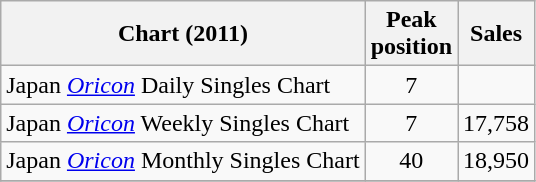<table class="wikitable sortable">
<tr>
<th>Chart (2011)</th>
<th>Peak<br>position</th>
<th>Sales</th>
</tr>
<tr>
<td>Japan <em><a href='#'>Oricon</a></em> Daily Singles Chart</td>
<td align="center">7</td>
</tr>
<tr>
<td>Japan <em><a href='#'>Oricon</a></em> Weekly Singles Chart</td>
<td align="center">7</td>
<td align="center">17,758</td>
</tr>
<tr>
<td>Japan <em><a href='#'>Oricon</a></em> Monthly Singles Chart</td>
<td align="center">40</td>
<td align="center">18,950</td>
</tr>
<tr>
</tr>
</table>
